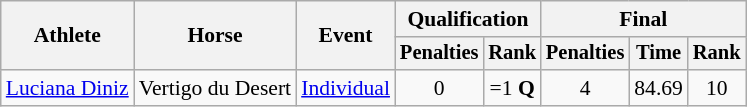<table class="wikitable" style="font-size:90%">
<tr>
<th rowspan="2">Athlete</th>
<th rowspan="2">Horse</th>
<th rowspan="2">Event</th>
<th colspan="2">Qualification</th>
<th colspan="3">Final</th>
</tr>
<tr style="font-size:95%">
<th>Penalties</th>
<th>Rank</th>
<th>Penalties</th>
<th>Time</th>
<th>Rank</th>
</tr>
<tr align=center>
<td align=left><a href='#'>Luciana Diniz</a></td>
<td align=left>Vertigo du Desert</td>
<td align=left><a href='#'>Individual</a></td>
<td>0</td>
<td>=1 <strong>Q</strong></td>
<td>4</td>
<td>84.69</td>
<td>10</td>
</tr>
</table>
